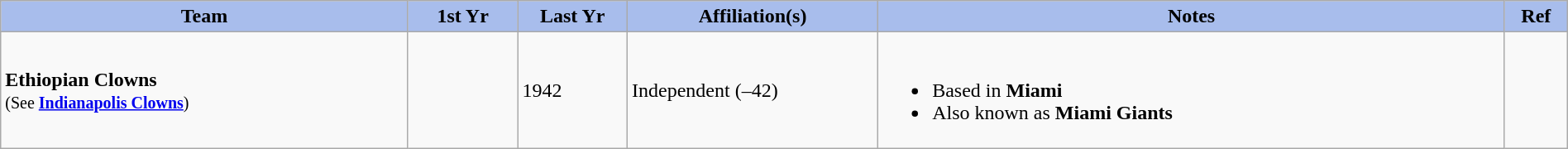<table class="wikitable" style="width: 100%">
<tr>
<th style="background:#a8bdec; width:26%;">Team</th>
<th style="width:7%; background:#a8bdec;">1st Yr</th>
<th style="width:7%; background:#a8bdec;">Last Yr</th>
<th style="width:16%; background:#a8bdec;">Affiliation(s)</th>
<th style="width:40%; background:#a8bdec;">Notes</th>
<th style="width:4%; background:#a8bdec;">Ref</th>
</tr>
<tr>
<td><strong>Ethiopian Clowns</strong><br><small>(See <strong><a href='#'>Indianapolis Clowns</a></strong>)</small></td>
<td></td>
<td>1942</td>
<td>Independent (–42)</td>
<td><br><ul><li>Based in <strong>Miami</strong></li><li>Also known as <strong>Miami Giants</strong> </li></ul></td>
<td></td>
</tr>
</table>
